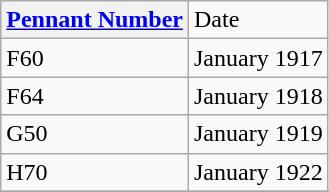<table class="wikitable" style="text-align:left">
<tr>
<th><a href='#'>Pennant Number</a></th>
<td>Date</td>
</tr>
<tr>
<td>F60</td>
<td>January 1917</td>
</tr>
<tr>
<td>F64</td>
<td>January 1918</td>
</tr>
<tr>
<td>G50</td>
<td>January 1919</td>
</tr>
<tr>
<td>H70</td>
<td>January 1922</td>
</tr>
<tr>
</tr>
</table>
